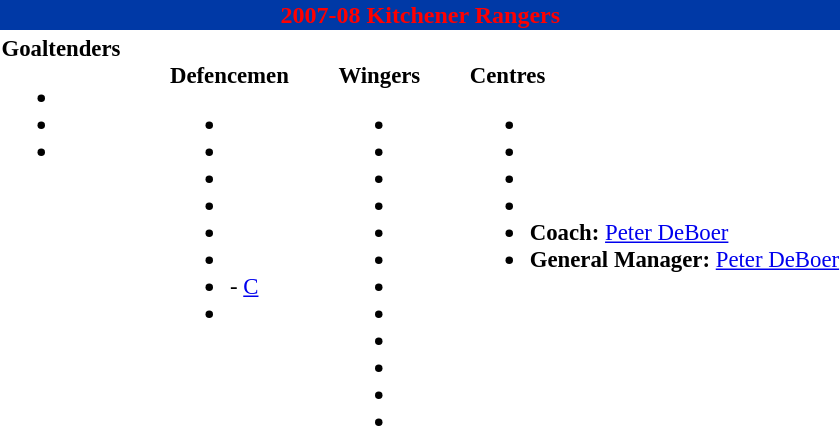<table class="toccolours" style="text-align: left;">
<tr>
<th colspan="7" style="background:#0039A6;color:red;text-align:center;">2007-08 Kitchener Rangers</th>
</tr>
<tr>
<td style="font-size:95%; vertical-align:top;"><strong>Goaltenders</strong><br><ul><li> </li><li> </li><li> </li></ul></td>
<td style="width: 25px;"></td>
<td style="font-size:95%; vertical-align:top;"><br><strong>Defencemen</strong><ul><li> </li><li> </li><li> </li><li> </li><li> </li><li> </li><li>  - <a href='#'>C</a></li><li> </li></ul></td>
<td style="width: 25px;"></td>
<td style="font-size:95%; vertical-align:top;"><br><strong>Wingers</strong><ul><li> </li><li> </li><li> </li><li> </li><li> </li><li> </li><li> </li><li> </li><li> </li><li> </li><li> </li><li> </li></ul></td>
<td style="width: 25px;"></td>
<td style="font-size:95%; vertical-align:top;"><br><strong>Centres</strong><ul><li> </li><li> </li><li> </li><li> </li><li><strong>Coach:</strong>  <a href='#'>Peter DeBoer</a></li><li><strong>General Manager:</strong>  <a href='#'>Peter DeBoer</a></li></ul></td>
</tr>
</table>
